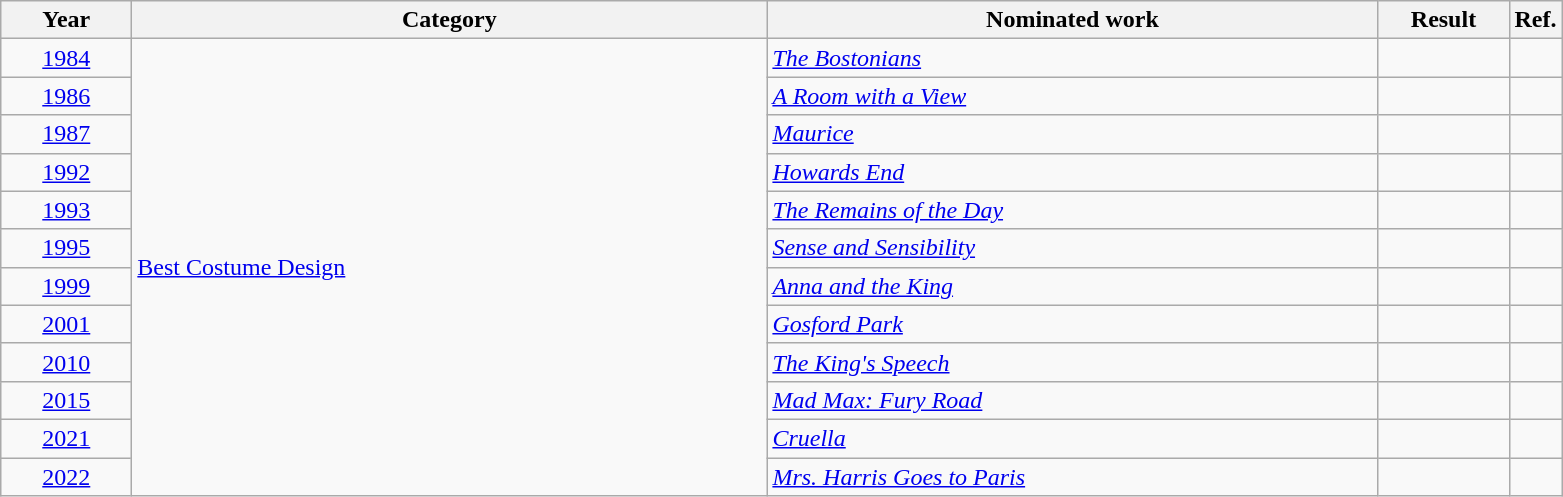<table class=wikitable>
<tr>
<th scope="col" style="width:5em;">Year</th>
<th scope="col" style="width:26em;">Category</th>
<th scope="col" style="width:25em;">Nominated work</th>
<th scope="col" style="width:5em;">Result</th>
<th>Ref.</th>
</tr>
<tr>
<td style="text-align:center;"><a href='#'>1984</a></td>
<td rowspan="12"><a href='#'>Best Costume Design</a></td>
<td><em><a href='#'>The Bostonians</a></em></td>
<td></td>
<td style="text-align:center;"></td>
</tr>
<tr>
<td style="text-align:center;"><a href='#'>1986</a></td>
<td><em><a href='#'>A Room with a View</a></em></td>
<td></td>
<td style="text-align:center;"></td>
</tr>
<tr>
<td style="text-align:center;"><a href='#'>1987</a></td>
<td><em><a href='#'>Maurice</a></em></td>
<td></td>
<td style="text-align:center;"></td>
</tr>
<tr>
<td style="text-align:center;"><a href='#'>1992</a></td>
<td><em><a href='#'>Howards End</a></em></td>
<td></td>
<td style="text-align:center;"></td>
</tr>
<tr>
<td style="text-align:center;"><a href='#'>1993</a></td>
<td><em><a href='#'>The Remains of the Day</a></em></td>
<td></td>
<td style="text-align:center;"></td>
</tr>
<tr>
<td style="text-align:center;"><a href='#'>1995</a></td>
<td><em><a href='#'>Sense and Sensibility</a></em></td>
<td></td>
<td style="text-align:center;"></td>
</tr>
<tr>
<td style="text-align:center;"><a href='#'>1999</a></td>
<td><em><a href='#'>Anna and the King</a></em></td>
<td></td>
<td style="text-align:center;"></td>
</tr>
<tr>
<td style="text-align:center;"><a href='#'>2001</a></td>
<td><em><a href='#'>Gosford Park</a></em></td>
<td></td>
<td style="text-align:center;"></td>
</tr>
<tr>
<td style="text-align:center;"><a href='#'>2010</a></td>
<td><em><a href='#'>The King's Speech</a></em></td>
<td></td>
<td style="text-align:center;"></td>
</tr>
<tr>
<td style="text-align:center;"><a href='#'>2015</a></td>
<td><em><a href='#'>Mad Max: Fury Road</a></em></td>
<td></td>
<td style="text-align:center;"></td>
</tr>
<tr>
<td style="text-align:center;"><a href='#'>2021</a></td>
<td><em><a href='#'>Cruella</a></em></td>
<td></td>
<td style="text-align:center;"></td>
</tr>
<tr>
<td style="text-align:center;"><a href='#'>2022</a></td>
<td><em><a href='#'>Mrs. Harris Goes to Paris</a></em></td>
<td></td>
<td style="text-align:center;"></td>
</tr>
</table>
